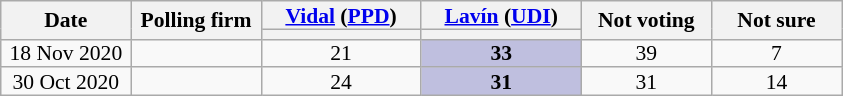<table class="wikitable sortable mw-collapsible mw-collapsed" style=text-align:center;font-size:90%;line-height:12px>
<tr>
<th rowspan=2 width=80px>Date</th>
<th rowspan=2 width=80px>Polling firm</th>
<th width=100px><a href='#'>Vidal</a> (<a href='#'>PPD</a>)</th>
<th width=100px><a href='#'>Lavín</a> (<a href='#'>UDI</a>)</th>
<th rowspan=2 width=80px>Not voting</th>
<th rowspan=2 width=80px>Not sure</th>
</tr>
<tr>
<th style=background:></th>
<th style=background:></th>
</tr>
<tr>
<td>18 Nov 2020</td>
<td></td>
<td>21</td>
<td style="background:#BFBFDF;"><strong>33</strong></td>
<td>39</td>
<td>7</td>
</tr>
<tr>
<td>30 Oct 2020</td>
<td></td>
<td>24</td>
<td style="background:#BFBFDF;"><strong>31</strong></td>
<td>31</td>
<td>14</td>
</tr>
</table>
